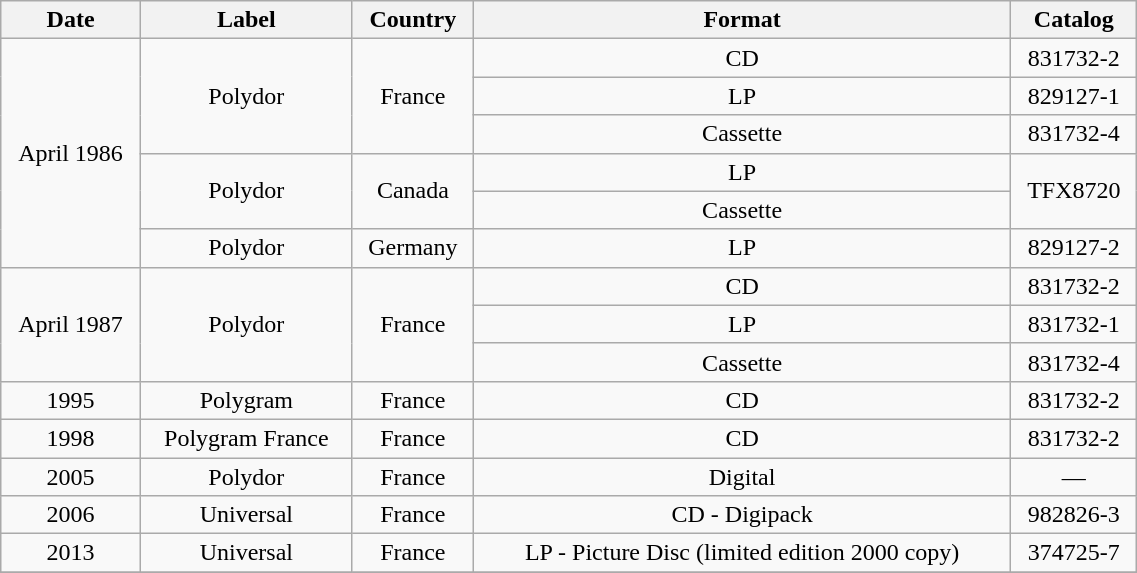<table class="wikitable" width="60%" border="1">
<tr>
<th>Date</th>
<th>Label</th>
<th>Country</th>
<th>Format</th>
<th>Catalog</th>
</tr>
<tr>
<td rowspan=6 align=center>April 1986</td>
<td rowspan=3 align=center>Polydor</td>
<td rowspan=3 align=center>France</td>
<td align=center>CD</td>
<td align=center>831732-2</td>
</tr>
<tr>
<td align=center>LP</td>
<td align=center>829127-1</td>
</tr>
<tr>
<td align=center>Cassette</td>
<td align=center>831732-4</td>
</tr>
<tr>
<td rowspan=2 align=center>Polydor</td>
<td rowspan=2 align=center>Canada</td>
<td align=center>LP</td>
<td rowspan=2 align=center>TFX8720</td>
</tr>
<tr>
<td align=center>Cassette</td>
</tr>
<tr>
<td align=center>Polydor</td>
<td align=center>Germany</td>
<td align=center>LP</td>
<td align=center>829127-2</td>
</tr>
<tr>
<td rowspan=3 align=center>April 1987</td>
<td rowspan=3 align=center>Polydor</td>
<td rowspan=3 align=center>France</td>
<td align=center>CD</td>
<td align=center>831732-2</td>
</tr>
<tr>
<td align=center>LP</td>
<td align=center>831732-1</td>
</tr>
<tr>
<td align=center>Cassette</td>
<td align=center>831732-4</td>
</tr>
<tr>
<td align="center">1995</td>
<td align="center">Polygram</td>
<td align="center">France</td>
<td align="center">CD</td>
<td align="center">831732-2</td>
</tr>
<tr>
<td align="center">1998</td>
<td align="center">Polygram France</td>
<td align="center">France</td>
<td align="center">CD</td>
<td align="center">831732-2</td>
</tr>
<tr>
<td align="center">2005</td>
<td align="center">Polydor</td>
<td align="center">France</td>
<td align="center">Digital</td>
<td align="center">—</td>
</tr>
<tr>
<td align="center">2006</td>
<td align="center">Universal</td>
<td align="center">France</td>
<td align="center">CD - Digipack</td>
<td align="center">982826-3</td>
</tr>
<tr>
<td align="center">2013</td>
<td align="center">Universal</td>
<td align="center">France</td>
<td align="center">LP - Picture Disc (limited edition 2000 copy)</td>
<td align="center">374725-7</td>
</tr>
<tr>
</tr>
</table>
